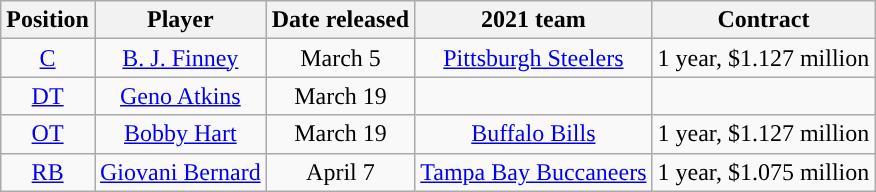<table class="wikitable" style="text-align:center">
<tr>
<th>Position</th>
<th>Player</th>
<th>Date released</th>
<th>2021 team</th>
<th>Contract</th>
</tr>
<tr>
<td><a href='#'>C</a></td>
<td><a href='#'>B. J. Finney</a></td>
<td>March 5</td>
<td><a href='#'>Pittsburgh Steelers</a></td>
<td>1 year, $1.127 million</td>
</tr>
<tr>
<td><a href='#'>DT</a></td>
<td><a href='#'>Geno Atkins</a></td>
<td>March 19</td>
<td></td>
<td></td>
</tr>
<tr>
<td><a href='#'>OT</a></td>
<td><a href='#'>Bobby Hart</a></td>
<td>March 19</td>
<td><a href='#'>Buffalo Bills</a></td>
<td>1 year, $1.127 million</td>
</tr>
<tr>
<td><a href='#'>RB</a></td>
<td><a href='#'>Giovani Bernard</a></td>
<td>April 7</td>
<td><a href='#'>Tampa Bay Buccaneers</a></td>
<td>1 year, $1.075 million</td>
</tr>
</table>
